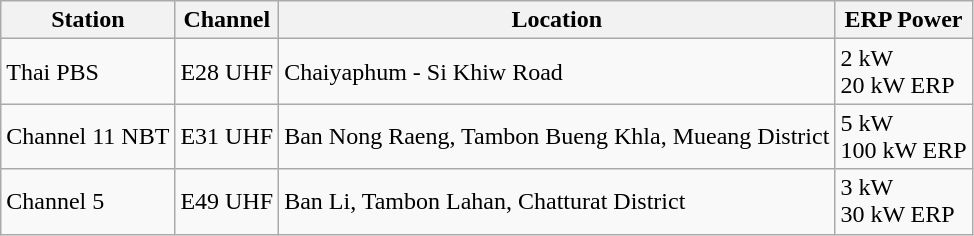<table class="wikitable">
<tr>
<th>Station</th>
<th>Channel</th>
<th>Location</th>
<th>ERP Power</th>
</tr>
<tr>
<td>Thai PBS</td>
<td>E28 UHF</td>
<td>Chaiyaphum - Si Khiw Road</td>
<td>2 kW<br>20 kW ERP</td>
</tr>
<tr>
<td>Channel 11 NBT</td>
<td>E31 UHF</td>
<td>Ban Nong Raeng, Tambon Bueng Khla, Mueang District</td>
<td>5 kW<br>100 kW ERP</td>
</tr>
<tr>
<td>Channel 5</td>
<td>E49 UHF</td>
<td>Ban Li, Tambon Lahan, Chatturat District</td>
<td>3 kW<br>30 kW ERP</td>
</tr>
</table>
